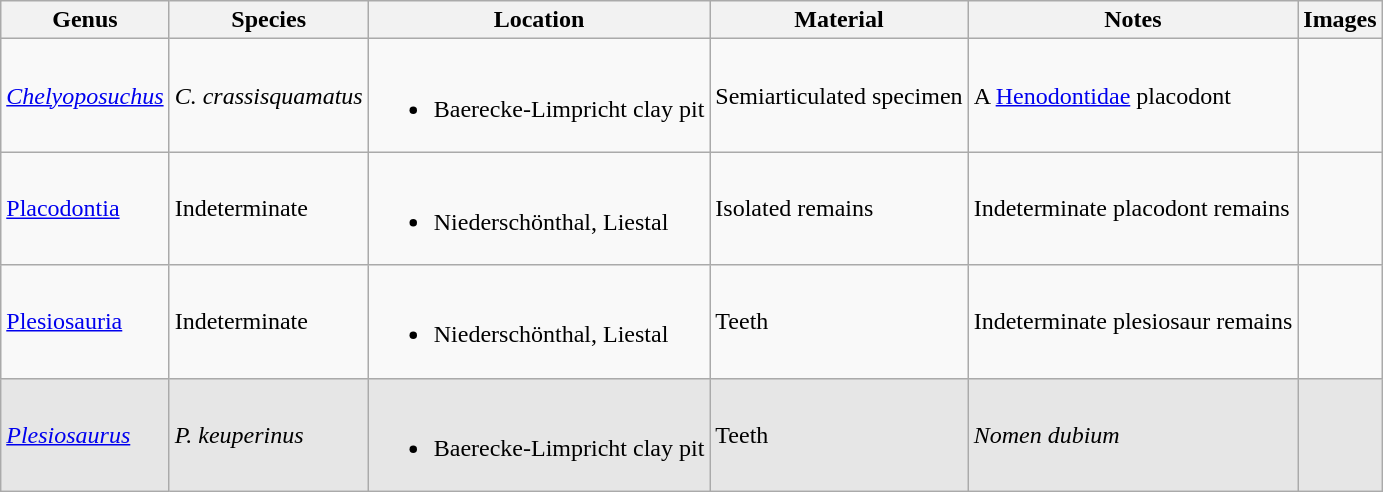<table class="wikitable" align="center">
<tr>
<th>Genus</th>
<th>Species</th>
<th>Location</th>
<th>Material</th>
<th>Notes</th>
<th>Images</th>
</tr>
<tr>
<td><em><a href='#'>Chelyoposuchus</a></em></td>
<td><em>C. crassisquamatus</em></td>
<td><br><ul><li>Baerecke-Limpricht clay pit</li></ul></td>
<td>Semiarticulated specimen</td>
<td>A <a href='#'>Henodontidae</a> placodont</td>
<td></td>
</tr>
<tr>
<td><a href='#'>Placodontia</a></td>
<td>Indeterminate</td>
<td><br><ul><li>Niederschönthal, Liestal</li></ul></td>
<td>Isolated remains</td>
<td>Indeterminate placodont remains</td>
<td></td>
</tr>
<tr>
<td><a href='#'>Plesiosauria</a></td>
<td>Indeterminate</td>
<td><br><ul><li>Niederschönthal, Liestal</li></ul></td>
<td>Teeth</td>
<td>Indeterminate plesiosaur remains</td>
<td></td>
</tr>
<tr>
<td style="background:#E6E6E6;"><em><a href='#'>Plesiosaurus</a></em></td>
<td style="background:#E6E6E6;"><em>P. keuperinus</em></td>
<td style="background:#E6E6E6;"><br><ul><li>Baerecke-Limpricht clay pit</li></ul></td>
<td style="background:#E6E6E6;">Teeth</td>
<td style="background:#E6E6E6;"><em>Nomen dubium</em></td>
<td style="background:#E6E6E6;"></td>
</tr>
</table>
